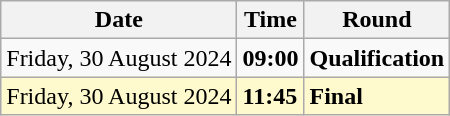<table class="wikitable">
<tr>
<th>Date</th>
<th>Time</th>
<th>Round</th>
</tr>
<tr>
<td>Friday, 30 August 2024</td>
<td><strong>09:00</strong></td>
<td><strong>Qualification</strong></td>
</tr>
<tr style=background:lemonchiffon>
<td>Friday, 30 August 2024</td>
<td><strong>11:45</strong></td>
<td><strong>Final</strong></td>
</tr>
</table>
